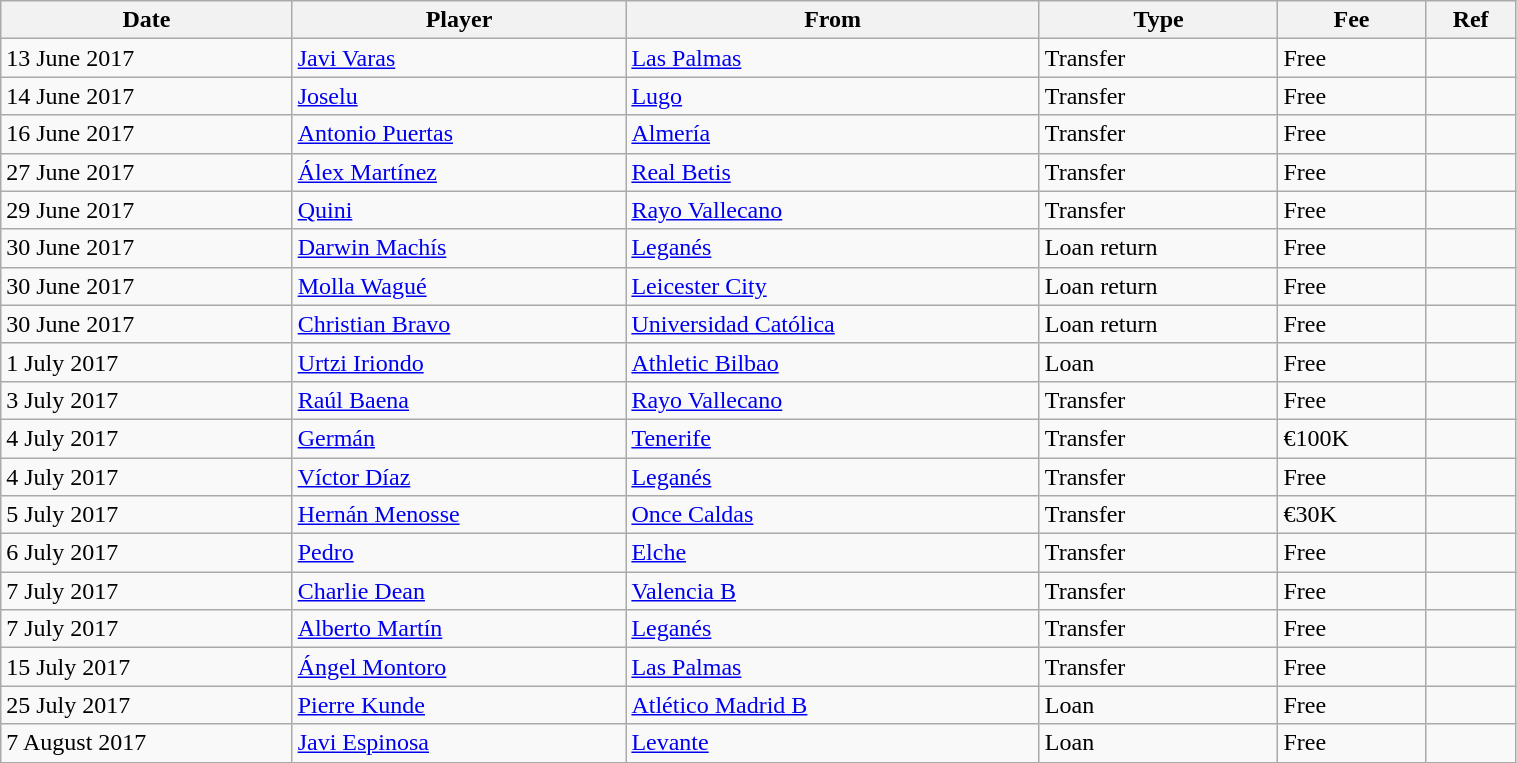<table class="wikitable" style="width:80%;">
<tr>
<th><strong>Date</strong></th>
<th><strong>Player</strong></th>
<th><strong>From</strong></th>
<th><strong>Type</strong></th>
<th><strong>Fee</strong></th>
<th><strong>Ref</strong></th>
</tr>
<tr>
<td>13 June 2017</td>
<td> <a href='#'>Javi Varas</a></td>
<td> <a href='#'>Las Palmas</a></td>
<td>Transfer</td>
<td>Free</td>
<td></td>
</tr>
<tr>
<td>14 June 2017</td>
<td> <a href='#'>Joselu</a></td>
<td> <a href='#'>Lugo</a></td>
<td>Transfer</td>
<td>Free</td>
<td></td>
</tr>
<tr>
<td>16 June 2017</td>
<td> <a href='#'>Antonio Puertas</a></td>
<td> <a href='#'>Almería</a></td>
<td>Transfer</td>
<td>Free</td>
<td></td>
</tr>
<tr>
<td>27 June 2017</td>
<td> <a href='#'>Álex Martínez</a></td>
<td> <a href='#'>Real Betis</a></td>
<td>Transfer</td>
<td>Free</td>
<td></td>
</tr>
<tr>
<td>29 June 2017</td>
<td> <a href='#'>Quini</a></td>
<td> <a href='#'>Rayo Vallecano</a></td>
<td>Transfer</td>
<td>Free</td>
<td></td>
</tr>
<tr>
<td>30 June 2017</td>
<td> <a href='#'>Darwin Machís</a></td>
<td> <a href='#'>Leganés</a></td>
<td>Loan return</td>
<td>Free</td>
<td></td>
</tr>
<tr>
<td>30 June 2017</td>
<td> <a href='#'>Molla Wagué</a></td>
<td> <a href='#'>Leicester City</a></td>
<td>Loan return</td>
<td>Free</td>
<td></td>
</tr>
<tr>
<td>30 June 2017</td>
<td> <a href='#'>Christian Bravo</a></td>
<td> <a href='#'>Universidad Católica</a></td>
<td>Loan return</td>
<td>Free</td>
<td></td>
</tr>
<tr>
<td>1 July 2017</td>
<td> <a href='#'>Urtzi Iriondo</a></td>
<td> <a href='#'>Athletic Bilbao</a></td>
<td>Loan</td>
<td>Free</td>
<td></td>
</tr>
<tr>
<td>3 July 2017</td>
<td> <a href='#'>Raúl Baena</a></td>
<td> <a href='#'>Rayo Vallecano</a></td>
<td>Transfer</td>
<td>Free</td>
<td></td>
</tr>
<tr>
<td>4 July 2017</td>
<td> <a href='#'>Germán</a></td>
<td> <a href='#'>Tenerife</a></td>
<td>Transfer</td>
<td>€100K</td>
<td></td>
</tr>
<tr>
<td>4 July 2017</td>
<td> <a href='#'>Víctor Díaz</a></td>
<td> <a href='#'>Leganés</a></td>
<td>Transfer</td>
<td>Free</td>
<td></td>
</tr>
<tr>
<td>5 July 2017</td>
<td> <a href='#'>Hernán Menosse</a></td>
<td> <a href='#'>Once Caldas</a></td>
<td>Transfer</td>
<td>€30K</td>
<td></td>
</tr>
<tr>
<td>6 July 2017</td>
<td> <a href='#'>Pedro</a></td>
<td> <a href='#'>Elche</a></td>
<td>Transfer</td>
<td>Free</td>
<td></td>
</tr>
<tr>
<td>7 July 2017</td>
<td> <a href='#'>Charlie Dean</a></td>
<td> <a href='#'>Valencia B</a></td>
<td>Transfer</td>
<td>Free</td>
<td></td>
</tr>
<tr>
<td>7 July 2017</td>
<td> <a href='#'>Alberto Martín</a></td>
<td> <a href='#'>Leganés</a></td>
<td>Transfer</td>
<td>Free</td>
<td></td>
</tr>
<tr>
<td>15 July 2017</td>
<td> <a href='#'>Ángel Montoro</a></td>
<td> <a href='#'>Las Palmas</a></td>
<td>Transfer</td>
<td>Free</td>
<td></td>
</tr>
<tr>
<td>25 July 2017</td>
<td> <a href='#'>Pierre Kunde</a></td>
<td> <a href='#'>Atlético Madrid B</a></td>
<td>Loan</td>
<td>Free</td>
<td></td>
</tr>
<tr>
<td>7 August 2017</td>
<td> <a href='#'>Javi Espinosa</a></td>
<td> <a href='#'>Levante</a></td>
<td>Loan</td>
<td>Free</td>
<td></td>
</tr>
</table>
